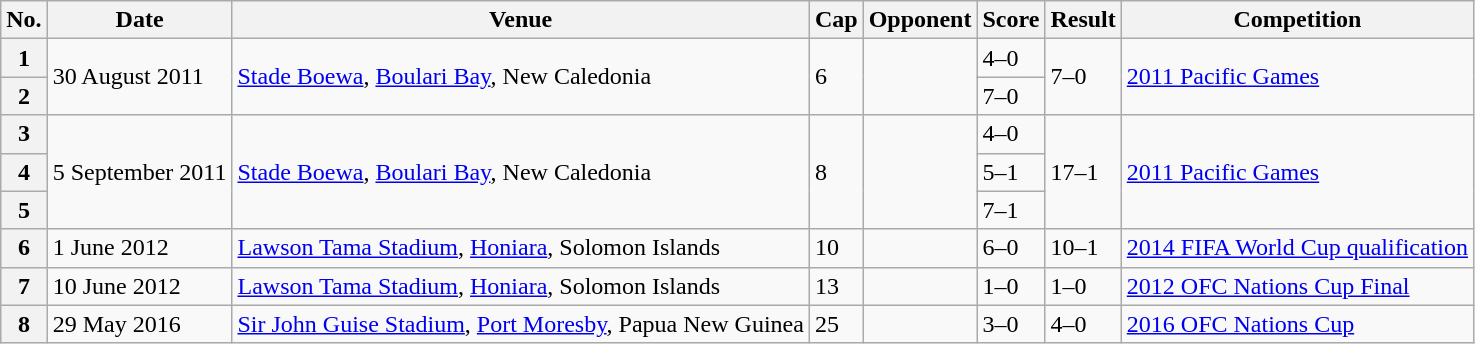<table class="wikitable sortable plainrowheaders">
<tr>
<th scope=col>No.</th>
<th scope=col data-sort-type=date>Date</th>
<th scope=col>Venue</th>
<th scope=col>Cap</th>
<th scope=col>Opponent</th>
<th scope=col>Score</th>
<th scope=col>Result</th>
<th scope=col>Competition</th>
</tr>
<tr>
<th scope=row>1</th>
<td rowspan=2>30 August 2011</td>
<td rowspan=2><a href='#'>Stade Boewa</a>, <a href='#'>Boulari Bay</a>, New Caledonia</td>
<td rowspan=2>6</td>
<td rowspan=2></td>
<td>4–0</td>
<td rowspan=2>7–0</td>
<td rowspan=2><a href='#'>2011 Pacific Games</a></td>
</tr>
<tr>
<th scope=row>2</th>
<td>7–0</td>
</tr>
<tr>
<th scope=row>3</th>
<td rowspan=3>5 September 2011</td>
<td rowspan=3><a href='#'>Stade Boewa</a>, <a href='#'>Boulari Bay</a>, New Caledonia</td>
<td rowspan=3>8</td>
<td rowspan=3></td>
<td>4–0</td>
<td rowspan=3>17–1</td>
<td rowspan=3><a href='#'>2011 Pacific Games</a></td>
</tr>
<tr>
<th scope=row>4</th>
<td>5–1</td>
</tr>
<tr>
<th scope=row>5</th>
<td>7–1</td>
</tr>
<tr>
<th scope=row>6</th>
<td>1 June 2012</td>
<td><a href='#'>Lawson Tama Stadium</a>, <a href='#'>Honiara</a>, Solomon Islands</td>
<td>10</td>
<td></td>
<td>6–0</td>
<td>10–1</td>
<td><a href='#'>2014 FIFA World Cup qualification</a></td>
</tr>
<tr>
<th scope=row>7</th>
<td>10 June 2012</td>
<td><a href='#'>Lawson Tama Stadium</a>, <a href='#'>Honiara</a>, Solomon Islands</td>
<td>13</td>
<td></td>
<td>1–0</td>
<td>1–0</td>
<td><a href='#'>2012 OFC Nations Cup Final</a></td>
</tr>
<tr>
<th scope=row>8</th>
<td>29 May 2016</td>
<td><a href='#'>Sir John Guise Stadium</a>, <a href='#'>Port Moresby</a>, Papua New Guinea</td>
<td>25</td>
<td></td>
<td>3–0</td>
<td>4–0</td>
<td><a href='#'>2016 OFC Nations Cup</a></td>
</tr>
</table>
